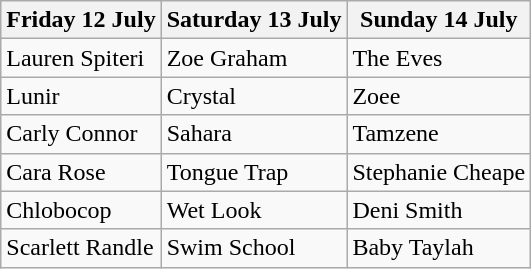<table class="wikitable">
<tr>
<th>Friday 12 July</th>
<th>Saturday 13 July</th>
<th>Sunday 14 July</th>
</tr>
<tr>
<td>Lauren Spiteri</td>
<td>Zoe Graham</td>
<td>The Eves</td>
</tr>
<tr>
<td>Lunir</td>
<td>Crystal</td>
<td>Zoee</td>
</tr>
<tr>
<td>Carly Connor</td>
<td>Sahara</td>
<td>Tamzene</td>
</tr>
<tr>
<td>Cara Rose</td>
<td>Tongue Trap</td>
<td>Stephanie Cheape</td>
</tr>
<tr>
<td>Chlobocop</td>
<td>Wet Look</td>
<td>Deni Smith</td>
</tr>
<tr>
<td>Scarlett Randle</td>
<td>Swim School</td>
<td>Baby Taylah</td>
</tr>
</table>
